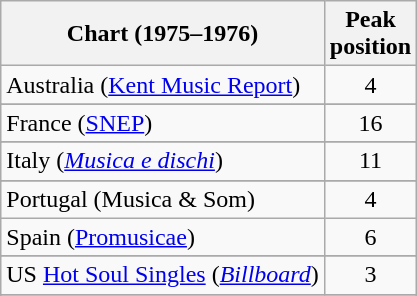<table class="wikitable sortable">
<tr>
<th>Chart (1975–1976)</th>
<th>Peak<br>position</th>
</tr>
<tr>
<td>Australia (<a href='#'>Kent Music Report</a>)</td>
<td align="center">4</td>
</tr>
<tr>
</tr>
<tr>
</tr>
<tr>
<td>France (<a href='#'>SNEP</a>)</td>
<td align="center">16</td>
</tr>
<tr>
</tr>
<tr>
<td>Italy (<em><a href='#'>Musica e dischi</a></em>)</td>
<td align="center">11</td>
</tr>
<tr>
</tr>
<tr>
</tr>
<tr>
</tr>
<tr>
</tr>
<tr>
<td>Portugal (Musica & Som)</td>
<td align="center">4</td>
</tr>
<tr>
<td>Spain (<a href='#'>Promusicae</a>)</td>
<td align="center">6</td>
</tr>
<tr>
</tr>
<tr>
</tr>
<tr>
</tr>
<tr>
</tr>
<tr>
<td scope="row">US <a href='#'>Hot Soul Singles</a> (<em><a href='#'>Billboard</a></em>)</td>
<td style="text-align:center;">3</td>
</tr>
<tr>
</tr>
<tr>
</tr>
</table>
